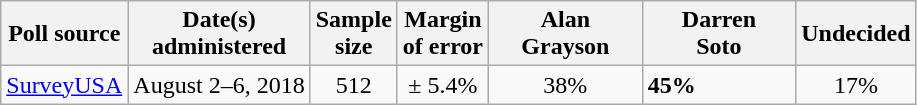<table class="wikitable">
<tr>
<th>Poll source</th>
<th>Date(s)<br>administered</th>
<th>Sample<br>size</th>
<th>Margin<br>of error</th>
<th style="width:95px;">Alan<br>Grayson</th>
<th style="width:95px;">Darren<br>Soto</th>
<th>Undecided</th>
</tr>
<tr>
<td><a href='#'>SurveyUSA</a></td>
<td align=center>August 2–6, 2018</td>
<td align=center>512</td>
<td align=center>± 5.4%</td>
<td align=center>38%</td>
<td><strong>45%</strong></td>
<td align=center>17%</td>
</tr>
</table>
